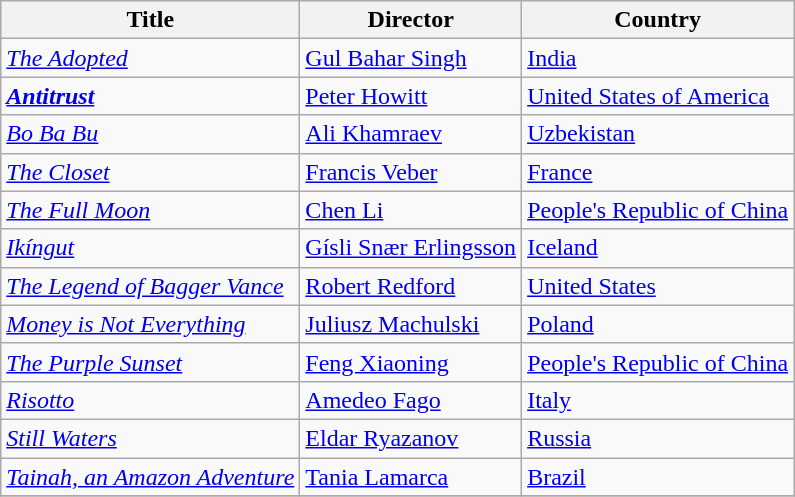<table class="wikitable">
<tr>
<th>Title</th>
<th>Director</th>
<th>Country</th>
</tr>
<tr>
<td><em><a href='#'>The Adopted</a></em></td>
<td><a href='#'>Gul Bahar Singh</a></td>
<td><a href='#'>India</a></td>
</tr>
<tr>
<td><strong><em><a href='#'>Antitrust</a></em></strong></td>
<td><a href='#'>Peter Howitt</a></td>
<td><a href='#'>United States of America</a></td>
</tr>
<tr>
<td><em><a href='#'>Bo Ba Bu</a></em></td>
<td><a href='#'>Ali Khamraev</a></td>
<td><a href='#'>Uzbekistan</a></td>
</tr>
<tr>
<td><em><a href='#'>The Closet</a></em></td>
<td><a href='#'>Francis Veber</a></td>
<td><a href='#'>France</a></td>
</tr>
<tr>
<td><em><a href='#'>The Full Moon</a></em></td>
<td><a href='#'>Chen Li</a></td>
<td><a href='#'>People's Republic of China</a></td>
</tr>
<tr>
<td><em><a href='#'>Ikíngut</a></em></td>
<td><a href='#'>Gísli Snær Erlingsson</a></td>
<td><a href='#'>Iceland</a></td>
</tr>
<tr>
<td><em><a href='#'>The Legend of Bagger Vance</a></em></td>
<td><a href='#'>Robert Redford</a></td>
<td><a href='#'>United States</a></td>
</tr>
<tr>
<td><em><a href='#'>Money is Not Everything</a></em></td>
<td><a href='#'>Juliusz Machulski</a></td>
<td><a href='#'>Poland</a></td>
</tr>
<tr>
<td><em><a href='#'>The Purple Sunset</a></em></td>
<td><a href='#'>Feng Xiaoning</a></td>
<td><a href='#'>People's Republic of China</a></td>
</tr>
<tr>
<td><em><a href='#'>Risotto</a></em></td>
<td><a href='#'>Amedeo Fago</a></td>
<td><a href='#'>Italy</a></td>
</tr>
<tr>
<td><em><a href='#'>Still Waters</a></em></td>
<td><a href='#'>Eldar Ryazanov</a></td>
<td><a href='#'>Russia</a></td>
</tr>
<tr>
<td><em><a href='#'>Tainah, an Amazon Adventure</a></em></td>
<td><a href='#'>Tania Lamarca</a></td>
<td><a href='#'>Brazil</a></td>
</tr>
<tr>
</tr>
</table>
